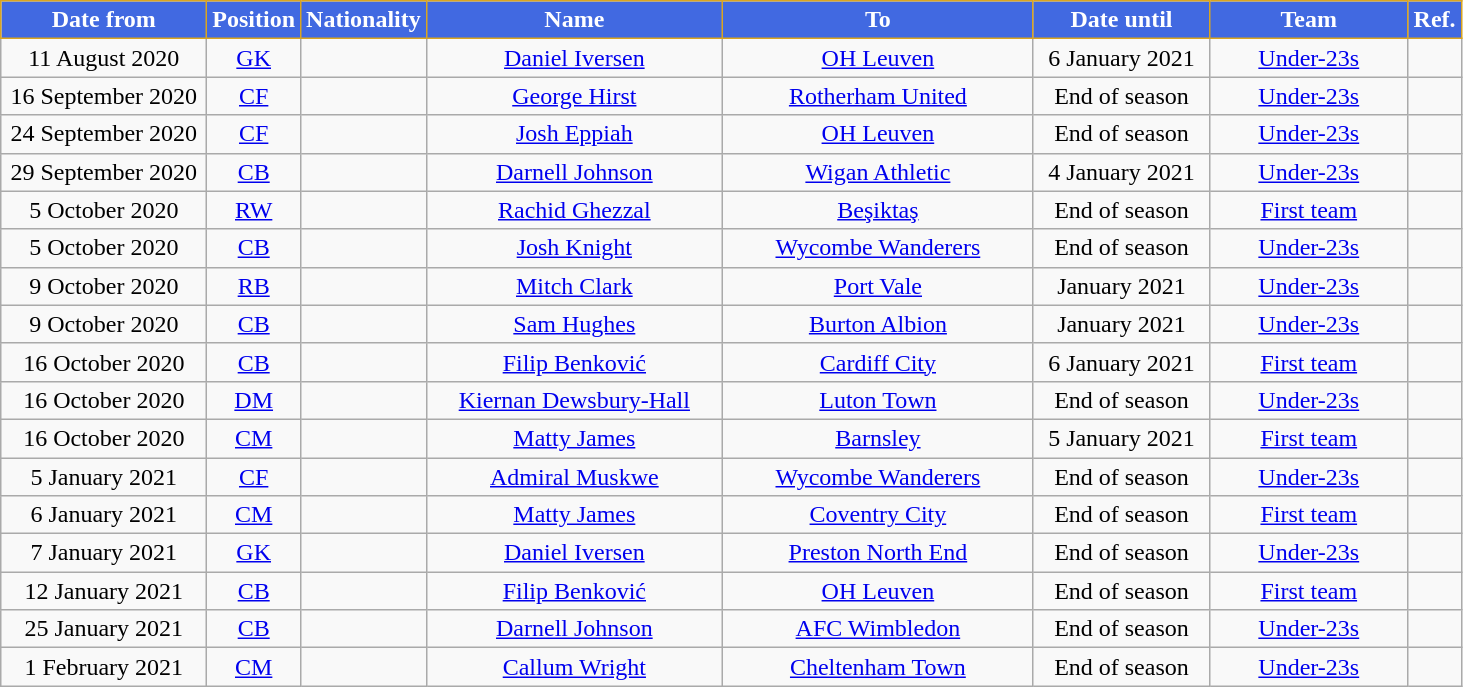<table class="wikitable" style="text-align:center">
<tr>
<th style="background:royalblue;color:white;border:1px solid goldenrod;width:130px">Date from</th>
<th style="background:royalblue;color:white;border:1px solid goldenrod;width:50px">Position</th>
<th style="background:royalblue;color:white;border:1px solid goldenrod;width:50px">Nationality</th>
<th style="background:royalblue;color:white;border:1px solid goldenrod;width:190px">Name</th>
<th style="background:royalblue;color:white;border:1px solid goldenrod;width:200px">To</th>
<th style="background:royalblue;color:white;border:1px solid goldenrod;width:110px">Date until</th>
<th style="background:royalblue;color:white;border:1px solid goldenrod;width:125px">Team</th>
<th style="background:royalblue;color:white;border:1px solid goldenrod;width:25px">Ref.</th>
</tr>
<tr>
<td>11 August 2020</td>
<td><a href='#'>GK</a></td>
<td></td>
<td><a href='#'>Daniel Iversen</a></td>
<td> <a href='#'>OH Leuven</a></td>
<td>6 January 2021</td>
<td><a href='#'>Under-23s</a></td>
<td></td>
</tr>
<tr>
<td>16 September 2020</td>
<td><a href='#'>CF</a></td>
<td></td>
<td><a href='#'>George Hirst</a></td>
<td> <a href='#'>Rotherham United</a></td>
<td>End of season</td>
<td><a href='#'>Under-23s</a></td>
<td></td>
</tr>
<tr>
<td>24 September 2020</td>
<td><a href='#'>CF</a></td>
<td></td>
<td><a href='#'>Josh Eppiah</a></td>
<td> <a href='#'>OH Leuven</a></td>
<td>End of season</td>
<td><a href='#'>Under-23s</a></td>
<td></td>
</tr>
<tr>
<td>29 September 2020</td>
<td><a href='#'>CB</a></td>
<td></td>
<td><a href='#'>Darnell Johnson</a></td>
<td> <a href='#'>Wigan Athletic</a></td>
<td>4 January 2021</td>
<td><a href='#'>Under-23s</a></td>
<td></td>
</tr>
<tr>
<td>5 October 2020</td>
<td><a href='#'>RW</a></td>
<td></td>
<td><a href='#'>Rachid Ghezzal</a></td>
<td> <a href='#'>Beşiktaş</a></td>
<td>End of season</td>
<td><a href='#'>First team</a></td>
<td></td>
</tr>
<tr>
<td>5 October 2020</td>
<td><a href='#'>CB</a></td>
<td></td>
<td><a href='#'>Josh Knight</a></td>
<td> <a href='#'>Wycombe Wanderers</a></td>
<td>End of season</td>
<td><a href='#'>Under-23s</a></td>
<td></td>
</tr>
<tr>
<td>9 October 2020</td>
<td><a href='#'>RB</a></td>
<td></td>
<td><a href='#'>Mitch Clark</a></td>
<td> <a href='#'>Port Vale</a></td>
<td>January 2021</td>
<td><a href='#'>Under-23s</a></td>
<td></td>
</tr>
<tr>
<td>9 October 2020</td>
<td><a href='#'>CB</a></td>
<td></td>
<td><a href='#'>Sam Hughes</a></td>
<td> <a href='#'>Burton Albion</a></td>
<td>January 2021</td>
<td><a href='#'>Under-23s</a></td>
<td></td>
</tr>
<tr>
<td>16 October 2020</td>
<td><a href='#'>CB</a></td>
<td></td>
<td><a href='#'>Filip Benković</a></td>
<td> <a href='#'>Cardiff City</a></td>
<td>6 January 2021</td>
<td><a href='#'>First team</a></td>
<td></td>
</tr>
<tr>
<td>16 October 2020</td>
<td><a href='#'>DM</a></td>
<td></td>
<td><a href='#'>Kiernan Dewsbury-Hall</a></td>
<td> <a href='#'>Luton Town</a></td>
<td>End of season</td>
<td><a href='#'>Under-23s</a></td>
<td></td>
</tr>
<tr>
<td>16 October 2020</td>
<td><a href='#'>CM</a></td>
<td></td>
<td><a href='#'>Matty James</a></td>
<td> <a href='#'>Barnsley</a></td>
<td>5 January 2021</td>
<td><a href='#'>First team</a></td>
<td></td>
</tr>
<tr>
<td>5 January 2021</td>
<td><a href='#'>CF</a></td>
<td></td>
<td><a href='#'>Admiral Muskwe</a></td>
<td> <a href='#'>Wycombe Wanderers</a></td>
<td>End of season</td>
<td><a href='#'>Under-23s</a></td>
<td></td>
</tr>
<tr>
<td>6 January 2021</td>
<td><a href='#'>CM</a></td>
<td></td>
<td><a href='#'>Matty James</a></td>
<td> <a href='#'>Coventry City</a></td>
<td>End of season</td>
<td><a href='#'>First team</a></td>
<td></td>
</tr>
<tr>
<td>7 January 2021</td>
<td><a href='#'>GK</a></td>
<td></td>
<td><a href='#'>Daniel Iversen</a></td>
<td> <a href='#'>Preston North End</a></td>
<td>End of season</td>
<td><a href='#'>Under-23s</a></td>
<td></td>
</tr>
<tr>
<td>12 January 2021</td>
<td><a href='#'>CB</a></td>
<td></td>
<td><a href='#'>Filip Benković</a></td>
<td> <a href='#'>OH Leuven</a></td>
<td>End of season</td>
<td><a href='#'>First team</a></td>
<td></td>
</tr>
<tr>
<td>25 January 2021</td>
<td><a href='#'>CB</a></td>
<td></td>
<td><a href='#'>Darnell Johnson</a></td>
<td> <a href='#'>AFC Wimbledon</a></td>
<td>End of season</td>
<td><a href='#'>Under-23s</a></td>
<td></td>
</tr>
<tr>
<td>1 February 2021</td>
<td><a href='#'>CM</a></td>
<td></td>
<td><a href='#'>Callum Wright</a></td>
<td> <a href='#'>Cheltenham Town</a></td>
<td>End of season</td>
<td><a href='#'>Under-23s</a></td>
<td></td>
</tr>
</table>
